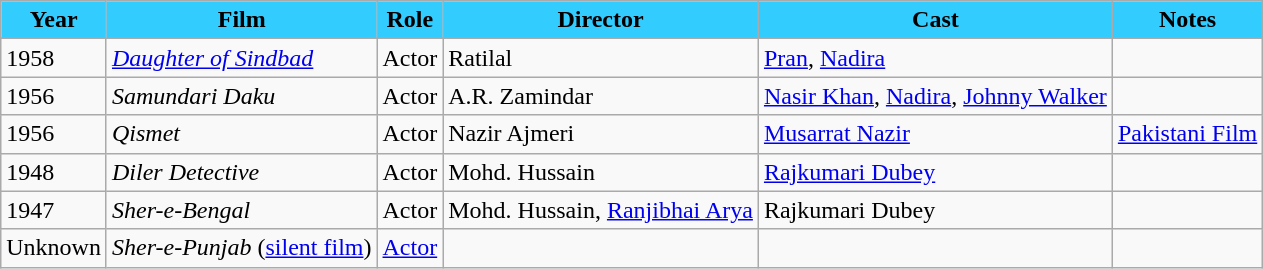<table class="wikitable">
<tr>
<th style="text-align:center; background:#3cf;">Year</th>
<th style="text-align:center; background:#3cf;">Film</th>
<th style="text-align:center; background:#3cf;">Role</th>
<th style="text-align:center; background:#3cf;">Director</th>
<th style="text-align:center; background:#3cf;">Cast</th>
<th style="text-align:center; background:#3cf;">Notes</th>
</tr>
<tr>
<td>1958</td>
<td><em><a href='#'>Daughter of Sindbad</a></em></td>
<td>Actor</td>
<td>Ratilal</td>
<td><a href='#'>Pran</a>, <a href='#'>Nadira</a></td>
<td></td>
</tr>
<tr>
<td>1956</td>
<td><em>Samundari Daku</em></td>
<td>Actor</td>
<td>A.R. Zamindar</td>
<td><a href='#'>Nasir Khan</a>, <a href='#'>Nadira</a>, <a href='#'>Johnny Walker</a></td>
<td></td>
</tr>
<tr>
<td>1956</td>
<td><em>Qismet</em></td>
<td>Actor</td>
<td>Nazir Ajmeri</td>
<td><a href='#'>Musarrat Nazir</a></td>
<td><a href='#'>Pakistani Film</a></td>
</tr>
<tr>
<td>1948</td>
<td><em>Diler Detective</em></td>
<td>Actor</td>
<td>Mohd. Hussain</td>
<td><a href='#'>Rajkumari Dubey</a></td>
<td></td>
</tr>
<tr>
<td>1947</td>
<td><em>Sher-e-Bengal</em></td>
<td>Actor</td>
<td>Mohd. Hussain, <a href='#'>Ranjibhai Arya</a></td>
<td>Rajkumari Dubey</td>
<td></td>
</tr>
<tr>
<td>Unknown</td>
<td><em>Sher-e-Punjab</em> (<a href='#'>silent film</a>)</td>
<td><a href='#'>Actor</a></td>
<td></td>
<td></td>
<td></td>
</tr>
</table>
